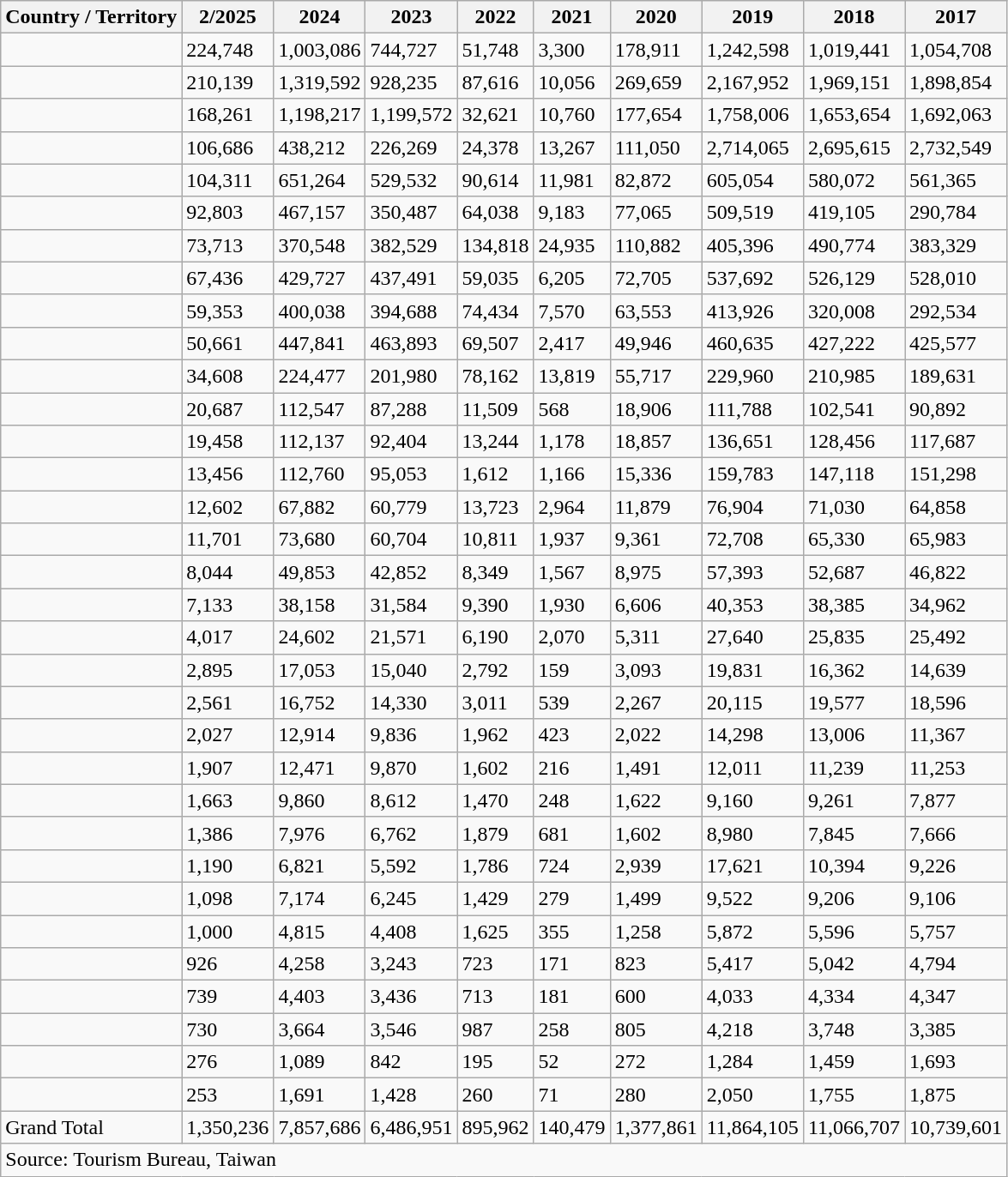<table class="wikitable sortable">
<tr>
<th>Country / Territory</th>
<th>2/2025</th>
<th>2024</th>
<th>2023</th>
<th>2022</th>
<th>2021</th>
<th>2020</th>
<th>2019</th>
<th>2018</th>
<th>2017</th>
</tr>
<tr>
<td></td>
<td>224,748</td>
<td>1,003,086</td>
<td>744,727</td>
<td>51,748</td>
<td>3,300</td>
<td>178,911</td>
<td>1,242,598</td>
<td>1,019,441</td>
<td>1,054,708</td>
</tr>
<tr>
<td></td>
<td>210,139</td>
<td>1,319,592</td>
<td>928,235</td>
<td>87,616</td>
<td>10,056</td>
<td>269,659</td>
<td>2,167,952</td>
<td>1,969,151</td>
<td>1,898,854</td>
</tr>
<tr>
<td></td>
<td>168,261</td>
<td>1,198,217</td>
<td>1,199,572</td>
<td>32,621</td>
<td>10,760</td>
<td>177,654</td>
<td>1,758,006</td>
<td>1,653,654</td>
<td>1,692,063</td>
</tr>
<tr>
<td></td>
<td>106,686</td>
<td>438,212</td>
<td>226,269</td>
<td>24,378</td>
<td>13,267</td>
<td>111,050</td>
<td>2,714,065</td>
<td>2,695,615</td>
<td>2,732,549</td>
</tr>
<tr>
<td></td>
<td>104,311</td>
<td>651,264</td>
<td>529,532</td>
<td>90,614</td>
<td>11,981</td>
<td>82,872</td>
<td>605,054</td>
<td>580,072</td>
<td>561,365</td>
</tr>
<tr>
<td></td>
<td>92,803</td>
<td>467,157</td>
<td>350,487</td>
<td>64,038</td>
<td>9,183</td>
<td>77,065</td>
<td>509,519</td>
<td>419,105</td>
<td>290,784</td>
</tr>
<tr>
<td></td>
<td>73,713</td>
<td>370,548</td>
<td>382,529</td>
<td>134,818</td>
<td>24,935</td>
<td>110,882</td>
<td>405,396</td>
<td>490,774</td>
<td>383,329</td>
</tr>
<tr>
<td></td>
<td>67,436</td>
<td>429,727</td>
<td>437,491</td>
<td>59,035</td>
<td>6,205</td>
<td>72,705</td>
<td>537,692</td>
<td>526,129</td>
<td>528,010</td>
</tr>
<tr>
<td></td>
<td>59,353</td>
<td>400,038</td>
<td>394,688</td>
<td>74,434</td>
<td>7,570</td>
<td>63,553</td>
<td>413,926</td>
<td>320,008</td>
<td>292,534</td>
</tr>
<tr>
<td></td>
<td>50,661</td>
<td>447,841</td>
<td>463,893</td>
<td>69,507</td>
<td>2,417</td>
<td>49,946</td>
<td>460,635</td>
<td>427,222</td>
<td>425,577</td>
</tr>
<tr>
<td></td>
<td>34,608</td>
<td>224,477</td>
<td>201,980</td>
<td>78,162</td>
<td>13,819</td>
<td>55,717</td>
<td>229,960</td>
<td>210,985</td>
<td>189,631</td>
</tr>
<tr>
<td></td>
<td>20,687</td>
<td>112,547</td>
<td>87,288</td>
<td>11,509</td>
<td>568</td>
<td>18,906</td>
<td>111,788</td>
<td>102,541</td>
<td>90,892</td>
</tr>
<tr>
<td></td>
<td>19,458</td>
<td>112,137</td>
<td>92,404</td>
<td>13,244</td>
<td>1,178</td>
<td>18,857</td>
<td>136,651</td>
<td>128,456</td>
<td>117,687</td>
</tr>
<tr>
<td></td>
<td>13,456</td>
<td>112,760</td>
<td>95,053</td>
<td>1,612</td>
<td>1,166</td>
<td>15,336</td>
<td>159,783</td>
<td>147,118</td>
<td>151,298</td>
</tr>
<tr>
<td></td>
<td>12,602</td>
<td>67,882</td>
<td>60,779</td>
<td>13,723</td>
<td>2,964</td>
<td>11,879</td>
<td>76,904</td>
<td>71,030</td>
<td>64,858</td>
</tr>
<tr>
<td></td>
<td>11,701</td>
<td>73,680</td>
<td>60,704</td>
<td>10,811</td>
<td>1,937</td>
<td>9,361</td>
<td>72,708</td>
<td>65,330</td>
<td>65,983</td>
</tr>
<tr>
<td></td>
<td>8,044</td>
<td>49,853</td>
<td>42,852</td>
<td>8,349</td>
<td>1,567</td>
<td>8,975</td>
<td>57,393</td>
<td>52,687</td>
<td>46,822</td>
</tr>
<tr>
<td></td>
<td>7,133</td>
<td>38,158</td>
<td>31,584</td>
<td>9,390</td>
<td>1,930</td>
<td>6,606</td>
<td>40,353</td>
<td>38,385</td>
<td>34,962</td>
</tr>
<tr>
<td></td>
<td>4,017</td>
<td>24,602</td>
<td>21,571</td>
<td>6,190</td>
<td>2,070</td>
<td>5,311</td>
<td>27,640</td>
<td>25,835</td>
<td>25,492</td>
</tr>
<tr>
<td></td>
<td>2,895</td>
<td>17,053</td>
<td>15,040</td>
<td>2,792</td>
<td>159</td>
<td>3,093</td>
<td>19,831</td>
<td>16,362</td>
<td>14,639</td>
</tr>
<tr>
<td></td>
<td>2,561</td>
<td>16,752</td>
<td>14,330</td>
<td>3,011</td>
<td>539</td>
<td>2,267</td>
<td>20,115</td>
<td>19,577</td>
<td>18,596</td>
</tr>
<tr>
<td></td>
<td>2,027</td>
<td>12,914</td>
<td>9,836</td>
<td>1,962</td>
<td>423</td>
<td>2,022</td>
<td>14,298</td>
<td>13,006</td>
<td>11,367</td>
</tr>
<tr>
<td></td>
<td>1,907</td>
<td>12,471</td>
<td>9,870</td>
<td>1,602</td>
<td>216</td>
<td>1,491</td>
<td>12,011</td>
<td>11,239</td>
<td>11,253</td>
</tr>
<tr>
<td></td>
<td>1,663</td>
<td>9,860</td>
<td>8,612</td>
<td>1,470</td>
<td>248</td>
<td>1,622</td>
<td>9,160</td>
<td>9,261</td>
<td>7,877</td>
</tr>
<tr>
<td></td>
<td>1,386</td>
<td>7,976</td>
<td>6,762</td>
<td>1,879</td>
<td>681</td>
<td>1,602</td>
<td>8,980</td>
<td>7,845</td>
<td>7,666</td>
</tr>
<tr>
<td></td>
<td>1,190</td>
<td>6,821</td>
<td>5,592</td>
<td>1,786</td>
<td>724</td>
<td>2,939</td>
<td>17,621</td>
<td>10,394</td>
<td>9,226</td>
</tr>
<tr>
<td></td>
<td>1,098</td>
<td>7,174</td>
<td>6,245</td>
<td>1,429</td>
<td>279</td>
<td>1,499</td>
<td>9,522</td>
<td>9,206</td>
<td>9,106</td>
</tr>
<tr>
<td></td>
<td>1,000</td>
<td>4,815</td>
<td>4,408</td>
<td>1,625</td>
<td>355</td>
<td>1,258</td>
<td>5,872</td>
<td>5,596</td>
<td>5,757</td>
</tr>
<tr>
<td></td>
<td>926</td>
<td>4,258</td>
<td>3,243</td>
<td>723</td>
<td>171</td>
<td>823</td>
<td>5,417</td>
<td>5,042</td>
<td>4,794</td>
</tr>
<tr>
<td></td>
<td>739</td>
<td>4,403</td>
<td>3,436</td>
<td>713</td>
<td>181</td>
<td>600</td>
<td>4,033</td>
<td>4,334</td>
<td>4,347</td>
</tr>
<tr>
<td></td>
<td>730</td>
<td>3,664</td>
<td>3,546</td>
<td>987</td>
<td>258</td>
<td>805</td>
<td>4,218</td>
<td>3,748</td>
<td>3,385</td>
</tr>
<tr>
<td></td>
<td>276</td>
<td>1,089</td>
<td>842</td>
<td>195</td>
<td>52</td>
<td>272</td>
<td>1,284</td>
<td>1,459</td>
<td>1,693</td>
</tr>
<tr>
<td></td>
<td>253</td>
<td>1,691</td>
<td>1,428</td>
<td>260</td>
<td>71</td>
<td>280</td>
<td>2,050</td>
<td>1,755</td>
<td>1,875</td>
</tr>
<tr>
<td>Grand Total</td>
<td>1,350,236</td>
<td>7,857,686</td>
<td>6,486,951</td>
<td>895,962</td>
<td>140,479</td>
<td>1,377,861</td>
<td>11,864,105</td>
<td>11,066,707</td>
<td>10,739,601</td>
</tr>
<tr>
<td colspan="10">Source: Tourism Bureau, Taiwan </td>
</tr>
</table>
